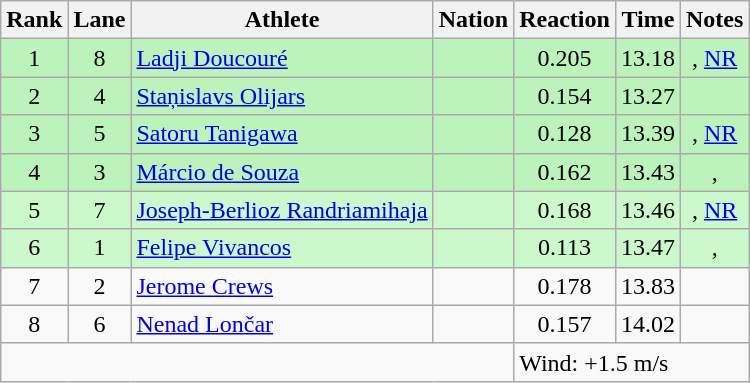<table class="wikitable sortable" style="text-align:center">
<tr>
<th>Rank</th>
<th>Lane</th>
<th>Athlete</th>
<th>Nation</th>
<th>Reaction</th>
<th>Time</th>
<th>Notes</th>
</tr>
<tr bgcolor=bbf3bb>
<td>1</td>
<td>8</td>
<td align=left><a href='#'>Ladji Doucouré</a></td>
<td align=left></td>
<td>0.205</td>
<td>13.18</td>
<td>, <a href='#'>NR</a></td>
</tr>
<tr bgcolor=bbf3bb>
<td>2</td>
<td>4</td>
<td align=left><a href='#'>Staņislavs Olijars</a></td>
<td align=left></td>
<td>0.154</td>
<td>13.27</td>
<td></td>
</tr>
<tr bgcolor=bbf3bb>
<td>3</td>
<td>5</td>
<td align=left><a href='#'>Satoru Tanigawa</a></td>
<td align=left></td>
<td>0.128</td>
<td>13.39</td>
<td>, <a href='#'>NR</a></td>
</tr>
<tr bgcolor=bbf3bb>
<td>4</td>
<td>3</td>
<td align=left><a href='#'>Márcio de Souza</a></td>
<td align=left></td>
<td>0.162</td>
<td>13.43</td>
<td>, </td>
</tr>
<tr bgcolor=ccf9cc>
<td>5</td>
<td>7</td>
<td align=left><a href='#'>Joseph-Berlioz Randriamihaja</a></td>
<td align=left></td>
<td>0.168</td>
<td>13.46</td>
<td>, <a href='#'>NR</a></td>
</tr>
<tr bgcolor=ccf9cc>
<td>6</td>
<td>1</td>
<td align=left><a href='#'>Felipe Vivancos</a></td>
<td align=left></td>
<td>0.113</td>
<td>13.47</td>
<td>, </td>
</tr>
<tr>
<td>7</td>
<td>2</td>
<td align=left><a href='#'>Jerome Crews</a></td>
<td align=left></td>
<td>0.178</td>
<td>13.83</td>
<td></td>
</tr>
<tr>
<td>8</td>
<td>6</td>
<td align=left><a href='#'>Nenad Lončar</a></td>
<td align=left></td>
<td>0.157</td>
<td>14.02</td>
<td></td>
</tr>
<tr class="sortbottom">
<td colspan=4></td>
<td colspan="3" style="text-align:left;">Wind: +1.5 m/s</td>
</tr>
</table>
